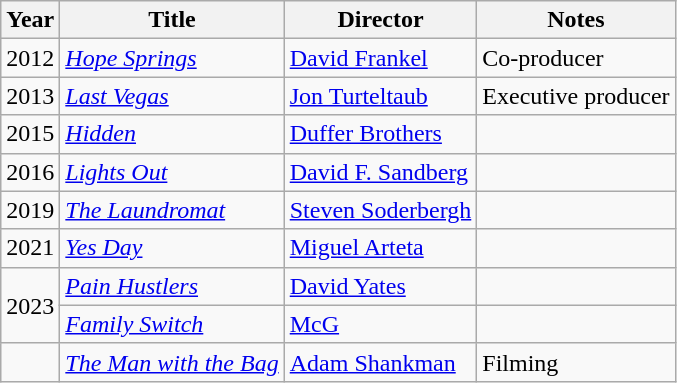<table class="wikitable">
<tr>
<th>Year</th>
<th>Title</th>
<th>Director</th>
<th>Notes</th>
</tr>
<tr>
<td>2012</td>
<td><em><a href='#'>Hope Springs</a></em></td>
<td><a href='#'>David Frankel</a></td>
<td>Co-producer</td>
</tr>
<tr>
<td>2013</td>
<td><em><a href='#'>Last Vegas</a></em></td>
<td><a href='#'>Jon Turteltaub</a></td>
<td>Executive producer</td>
</tr>
<tr>
<td>2015</td>
<td><em><a href='#'>Hidden</a></em></td>
<td><a href='#'>Duffer Brothers</a></td>
<td></td>
</tr>
<tr>
<td>2016</td>
<td><em><a href='#'>Lights Out</a></em></td>
<td><a href='#'>David F. Sandberg</a></td>
<td></td>
</tr>
<tr>
<td>2019</td>
<td><em><a href='#'>The Laundromat</a></em></td>
<td><a href='#'>Steven Soderbergh</a></td>
<td></td>
</tr>
<tr>
<td>2021</td>
<td><em><a href='#'>Yes Day</a></em></td>
<td><a href='#'>Miguel Arteta</a></td>
<td></td>
</tr>
<tr>
<td rowspan=2>2023</td>
<td><em><a href='#'>Pain Hustlers</a></em></td>
<td><a href='#'>David Yates</a></td>
<td></td>
</tr>
<tr>
<td><em><a href='#'>Family Switch</a></em></td>
<td><a href='#'>McG</a></td>
<td></td>
</tr>
<tr>
<td></td>
<td><em><a href='#'>The Man with the Bag</a></em></td>
<td><a href='#'>Adam Shankman</a></td>
<td>Filming</td>
</tr>
</table>
